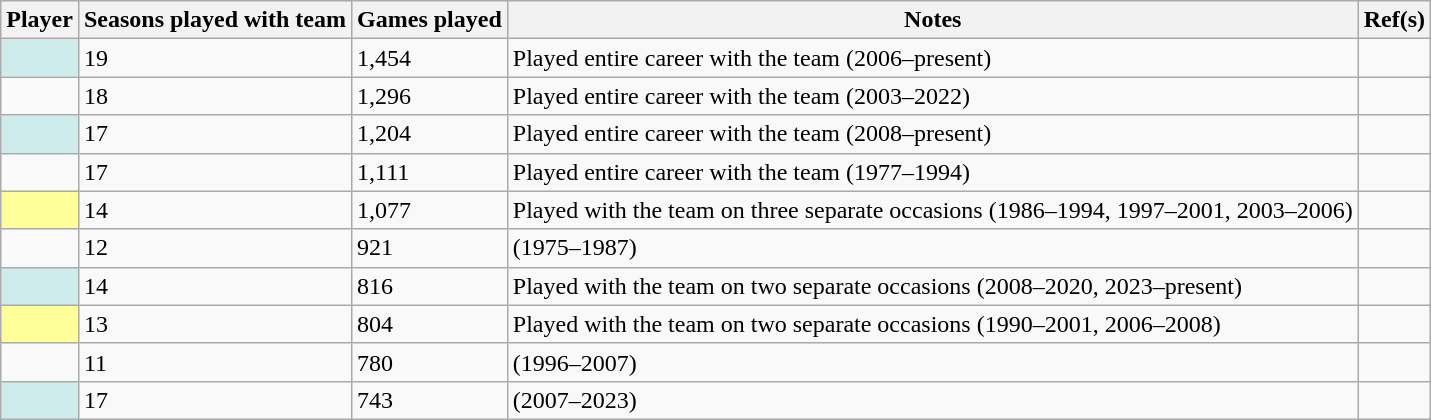<table class="wikitable sortable plainrowheaders">
<tr>
<th scope="col">Player</th>
<th scope="col">Seasons played with team</th>
<th scope="col">Games played</th>
<th scope="col">Notes</th>
<th scope="col" class="unsortable">Ref(s)</th>
</tr>
<tr>
<td style="background:#CFECEC"></td>
<td>19</td>
<td>1,454</td>
<td>Played entire career with the team (2006–present)</td>
<td></td>
</tr>
<tr>
<td></td>
<td>18</td>
<td>1,296</td>
<td>Played entire career with the team (2003–2022)</td>
<td></td>
</tr>
<tr>
<td style="background:#CFECEC"></td>
<td>17</td>
<td>1,204</td>
<td>Played entire career with the team (2008–present)</td>
<td></td>
</tr>
<tr>
<td></td>
<td>17</td>
<td>1,111</td>
<td>Played entire career with the team (1977–1994)</td>
<td></td>
</tr>
<tr>
<td style="background:#FFFF99"></td>
<td>14</td>
<td>1,077</td>
<td>Played with the team on three separate occasions (1986–1994, 1997–2001, 2003–2006)</td>
<td></td>
</tr>
<tr>
<td></td>
<td>12</td>
<td>921</td>
<td>(1975–1987)</td>
<td></td>
</tr>
<tr>
<td style="background:#CFECEC"></td>
<td>14</td>
<td>816</td>
<td>Played with the team on two separate occasions (2008–2020, 2023–present)</td>
<td></td>
</tr>
<tr>
<td style="background:#FFFF99"></td>
<td>13</td>
<td>804</td>
<td>Played with the team on two separate occasions (1990–2001, 2006–2008)</td>
<td></td>
</tr>
<tr>
<td></td>
<td>11</td>
<td>780</td>
<td>(1996–2007)</td>
<td></td>
</tr>
<tr>
<td style="background:#CFECEC"></td>
<td>17</td>
<td>743</td>
<td>(2007–2023)</td>
<td></td>
</tr>
</table>
